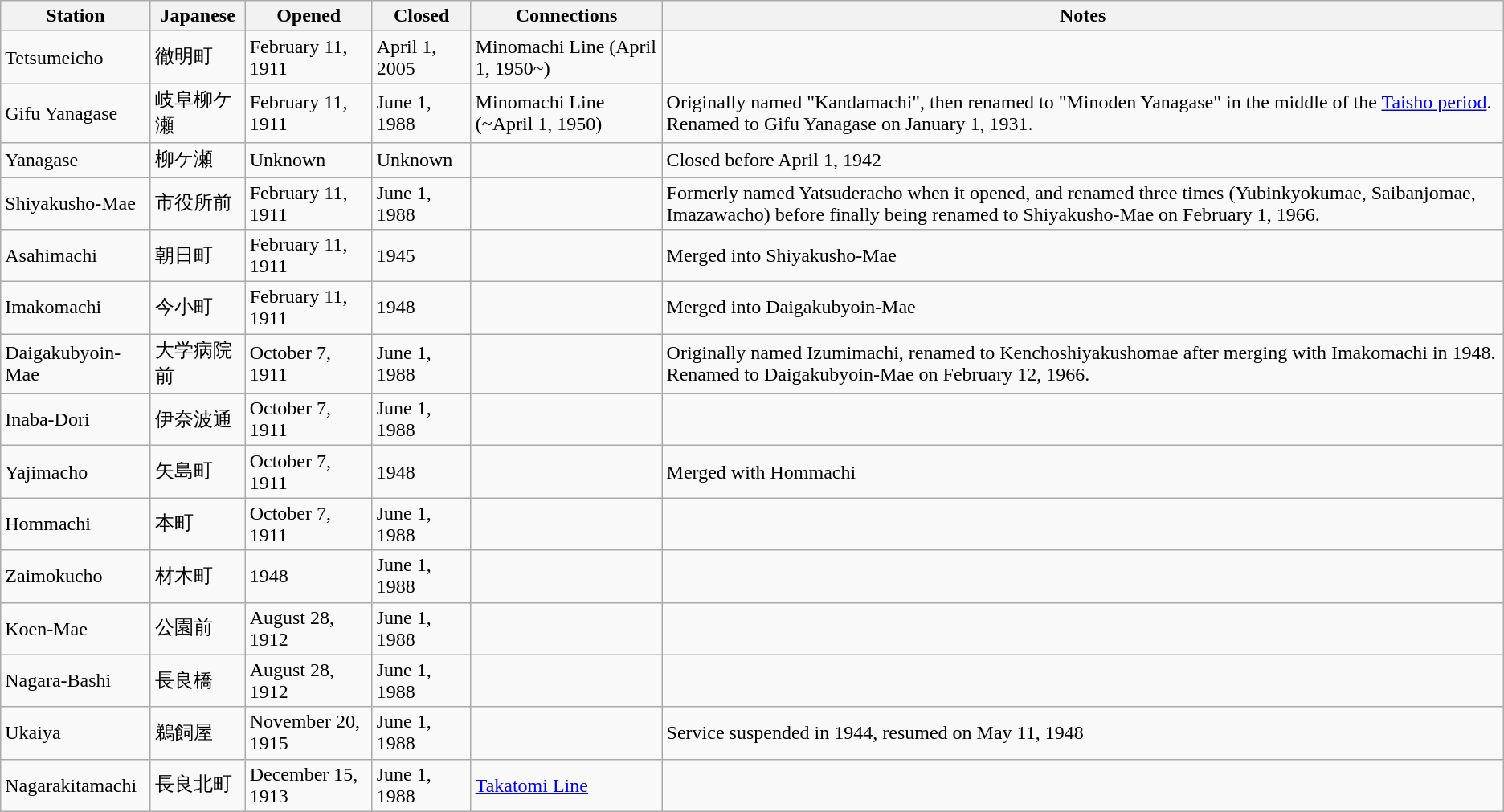<table class="wikitable">
<tr>
<th>Station</th>
<th>Japanese</th>
<th>Opened</th>
<th>Closed</th>
<th>Connections</th>
<th>Notes</th>
</tr>
<tr>
<td>Tetsumeicho</td>
<td>徹明町</td>
<td>February 11, 1911</td>
<td>April 1, 2005</td>
<td>Minomachi Line (April 1, 1950~)</td>
<td></td>
</tr>
<tr>
<td>Gifu Yanagase</td>
<td>岐阜柳ケ瀬</td>
<td>February 11, 1911</td>
<td>June 1, 1988</td>
<td>Minomachi Line (~April 1, 1950)</td>
<td>Originally named "Kandamachi", then renamed to "Minoden Yanagase" in the middle of the <a href='#'>Taisho period</a>. Renamed to Gifu Yanagase on January 1, 1931.</td>
</tr>
<tr>
<td>Yanagase</td>
<td>柳ケ瀬</td>
<td>Unknown</td>
<td>Unknown</td>
<td></td>
<td>Closed before April 1, 1942</td>
</tr>
<tr>
<td>Shiyakusho-Mae</td>
<td>市役所前</td>
<td>February 11, 1911</td>
<td>June 1, 1988</td>
<td></td>
<td>Formerly named Yatsuderacho when it opened, and renamed three times (Yubinkyokumae, Saibanjomae, Imazawacho) before finally being renamed to Shiyakusho-Mae on February 1, 1966.</td>
</tr>
<tr>
<td>Asahimachi</td>
<td>朝日町</td>
<td>February 11, 1911</td>
<td>1945</td>
<td></td>
<td>Merged into Shiyakusho-Mae</td>
</tr>
<tr>
<td>Imakomachi</td>
<td>今小町</td>
<td>February 11, 1911</td>
<td>1948</td>
<td></td>
<td>Merged into Daigakubyoin-Mae</td>
</tr>
<tr>
<td>Daigakubyoin-Mae</td>
<td>大学病院前</td>
<td>October 7, 1911</td>
<td>June 1, 1988</td>
<td></td>
<td>Originally named Izumimachi, renamed to Kenchoshiyakushomae after merging with Imakomachi in 1948. Renamed to Daigakubyoin-Mae on February 12, 1966.</td>
</tr>
<tr>
<td>Inaba-Dori</td>
<td>伊奈波通</td>
<td>October 7, 1911</td>
<td>June 1, 1988</td>
<td></td>
<td></td>
</tr>
<tr>
<td>Yajimacho</td>
<td>矢島町</td>
<td>October 7, 1911</td>
<td>1948</td>
<td></td>
<td>Merged with Hommachi</td>
</tr>
<tr>
<td>Hommachi</td>
<td>本町</td>
<td>October 7, 1911</td>
<td>June 1, 1988</td>
<td></td>
<td></td>
</tr>
<tr>
<td>Zaimokucho</td>
<td>材木町</td>
<td>1948</td>
<td>June 1, 1988</td>
<td></td>
<td></td>
</tr>
<tr>
<td>Koen-Mae</td>
<td>公園前</td>
<td>August 28, 1912</td>
<td>June 1, 1988</td>
<td></td>
<td></td>
</tr>
<tr>
<td>Nagara-Bashi</td>
<td>長良橋</td>
<td>August 28, 1912</td>
<td>June 1, 1988</td>
<td></td>
<td></td>
</tr>
<tr>
<td>Ukaiya</td>
<td>鵜飼屋</td>
<td>November 20, 1915</td>
<td>June 1, 1988</td>
<td></td>
<td>Service suspended in 1944, resumed on May 11, 1948</td>
</tr>
<tr>
<td>Nagarakitamachi</td>
<td>長良北町</td>
<td>December 15, 1913</td>
<td>June 1, 1988</td>
<td><a href='#'>Takatomi Line</a></td>
<td></td>
</tr>
</table>
